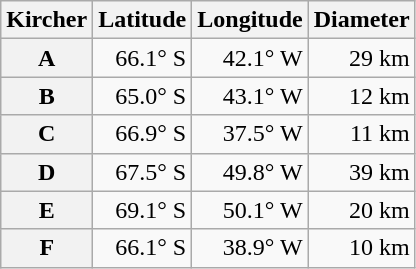<table class="wikitable" style="text-align: right;">
<tr>
<th scope="col">Kircher</th>
<th scope="col">Latitude</th>
<th scope="col">Longitude</th>
<th scope="col">Diameter</th>
</tr>
<tr>
<th scope="row">A</th>
<td>66.1° S</td>
<td>42.1° W</td>
<td>29 km</td>
</tr>
<tr>
<th scope="row">B</th>
<td>65.0° S</td>
<td>43.1° W</td>
<td>12 km</td>
</tr>
<tr>
<th scope="row">C</th>
<td>66.9° S</td>
<td>37.5° W</td>
<td>11 km</td>
</tr>
<tr>
<th scope="row">D</th>
<td>67.5° S</td>
<td>49.8° W</td>
<td>39 km</td>
</tr>
<tr>
<th scope="row">E</th>
<td>69.1° S</td>
<td>50.1° W</td>
<td>20 km</td>
</tr>
<tr>
<th scope="row">F</th>
<td>66.1° S</td>
<td>38.9° W</td>
<td>10 km</td>
</tr>
</table>
